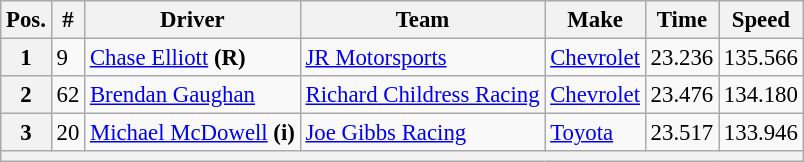<table class="wikitable" style="font-size:95%">
<tr>
<th>Pos.</th>
<th>#</th>
<th>Driver</th>
<th>Team</th>
<th>Make</th>
<th>Time</th>
<th>Speed</th>
</tr>
<tr>
<th>1</th>
<td>9</td>
<td><a href='#'>Chase Elliott</a> <strong>(R)</strong></td>
<td><a href='#'>JR Motorsports</a></td>
<td><a href='#'>Chevrolet</a></td>
<td>23.236</td>
<td>135.566</td>
</tr>
<tr>
<th>2</th>
<td>62</td>
<td><a href='#'>Brendan Gaughan</a></td>
<td><a href='#'>Richard Childress Racing</a></td>
<td><a href='#'>Chevrolet</a></td>
<td>23.476</td>
<td>134.180</td>
</tr>
<tr>
<th>3</th>
<td>20</td>
<td><a href='#'>Michael McDowell</a> <strong>(i)</strong></td>
<td><a href='#'>Joe Gibbs Racing</a></td>
<td><a href='#'>Toyota</a></td>
<td>23.517</td>
<td>133.946</td>
</tr>
<tr>
<th colspan="7"></th>
</tr>
</table>
